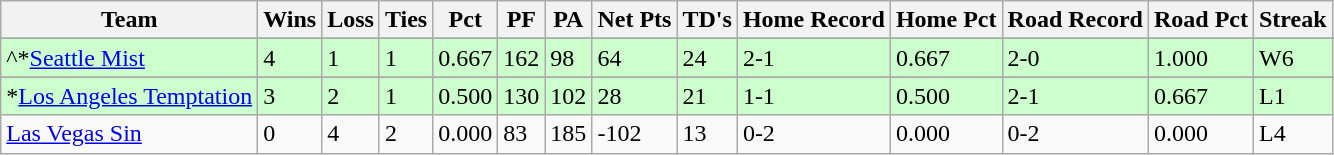<table class="wikitable">
<tr>
<th>Team</th>
<th>Wins</th>
<th>Loss</th>
<th>Ties</th>
<th>Pct</th>
<th>PF</th>
<th>PA</th>
<th>Net Pts</th>
<th>TD's</th>
<th>Home Record</th>
<th>Home Pct</th>
<th>Road Record</th>
<th>Road Pct</th>
<th>Streak</th>
</tr>
<tr>
</tr>
<tr bgcolor="#ccffcc">
<td>^*<a href='#'>Seattle Mist</a></td>
<td>4</td>
<td>1</td>
<td>1</td>
<td>0.667</td>
<td>162</td>
<td>98</td>
<td>64</td>
<td>24</td>
<td>2-1</td>
<td>0.667</td>
<td>2-0</td>
<td>1.000</td>
<td>W6</td>
</tr>
<tr>
</tr>
<tr bgcolor="#ccffcc">
<td>*<a href='#'>Los Angeles Temptation</a></td>
<td>3</td>
<td>2</td>
<td>1</td>
<td>0.500</td>
<td>130</td>
<td>102</td>
<td>28</td>
<td>21</td>
<td>1-1</td>
<td>0.500</td>
<td>2-1</td>
<td>0.667</td>
<td>L1</td>
</tr>
<tr>
<td><a href='#'>Las Vegas Sin</a></td>
<td>0</td>
<td>4</td>
<td>2</td>
<td>0.000</td>
<td>83</td>
<td>185</td>
<td>-102</td>
<td>13</td>
<td>0-2</td>
<td>0.000</td>
<td>0-2</td>
<td>0.000</td>
<td>L4</td>
</tr>
</table>
